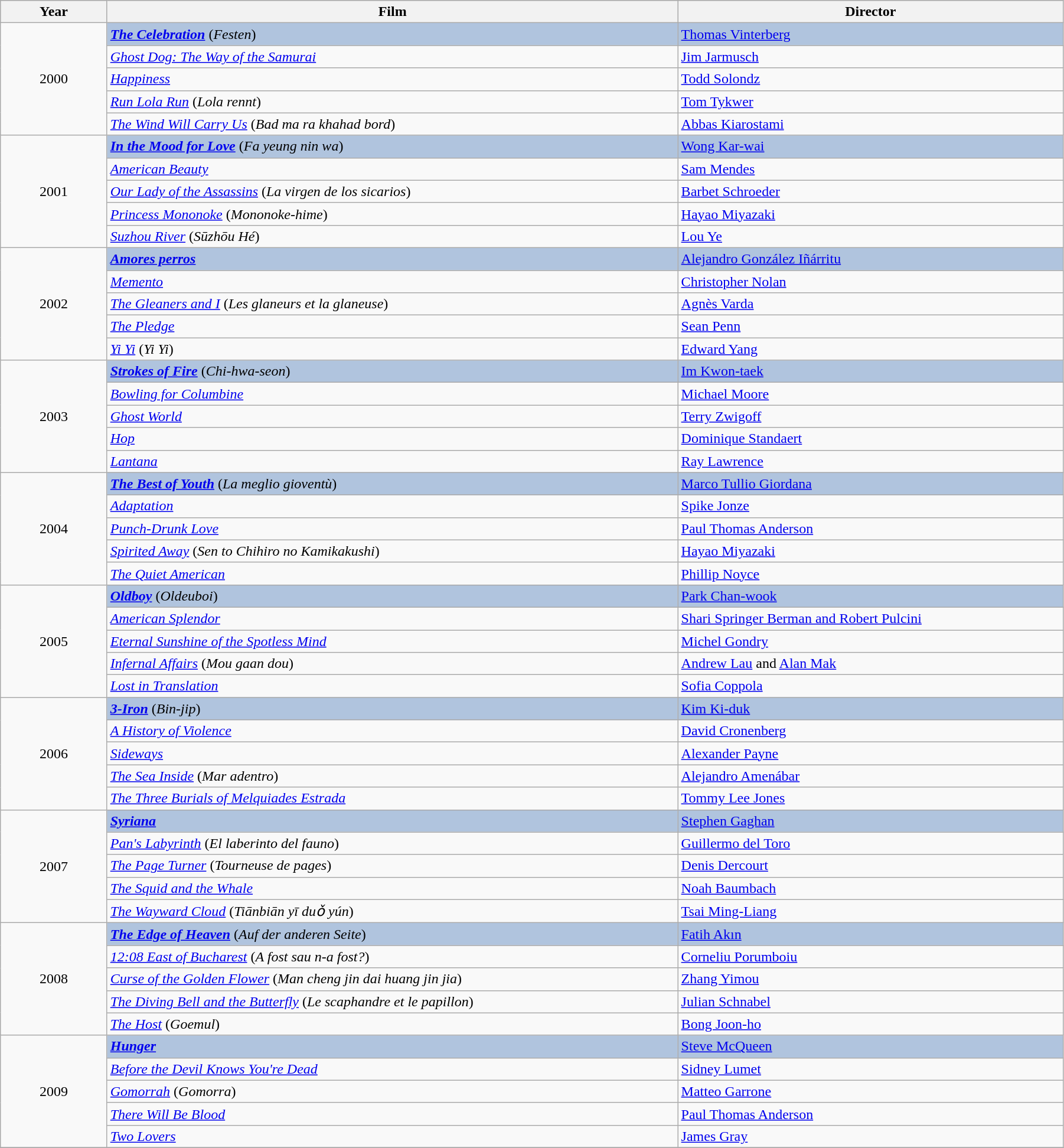<table class="wikitable" width="95%" cellpadding="5">
<tr bgcolor="#CCCCCC">
<th width="50">Year</th>
<th width="300">Film</th>
<th width="200">Director</th>
</tr>
<tr>
<td rowspan="5" style="text-align:center;">2000<br></td>
<td style="background:#B0C4DE;"><strong><em><a href='#'>The Celebration</a></em></strong> (<em>Festen</em>)</td>
<td style="background:#B0C4DE;"><a href='#'>Thomas Vinterberg</a></td>
</tr>
<tr>
<td><em><a href='#'>Ghost Dog: The Way of the Samurai</a></em></td>
<td><a href='#'>Jim Jarmusch</a></td>
</tr>
<tr>
<td><em><a href='#'>Happiness</a></em></td>
<td><a href='#'>Todd Solondz</a></td>
</tr>
<tr>
<td><em><a href='#'>Run Lola Run</a></em> (<em>Lola rennt</em>)</td>
<td><a href='#'>Tom Tykwer</a></td>
</tr>
<tr>
<td><em><a href='#'>The Wind Will Carry Us</a></em> (<em>Bad ma ra khahad bord</em>)</td>
<td><a href='#'>Abbas Kiarostami</a></td>
</tr>
<tr>
<td rowspan="5" style="text-align:center;">2001<br></td>
<td style="background:#B0C4DE;"><strong><em><a href='#'>In the Mood for Love</a></em></strong> (<em>Fa yeung nin wa</em>)</td>
<td style="background:#B0C4DE;"><a href='#'>Wong Kar-wai</a></td>
</tr>
<tr>
<td><em><a href='#'>American Beauty</a></em></td>
<td><a href='#'>Sam Mendes</a></td>
</tr>
<tr>
<td><em><a href='#'>Our Lady of the Assassins</a></em> (<em>La virgen de los sicarios</em>)</td>
<td><a href='#'>Barbet Schroeder</a></td>
</tr>
<tr>
<td><em><a href='#'>Princess Mononoke</a></em> (<em>Mononoke-hime</em>)</td>
<td><a href='#'>Hayao Miyazaki</a></td>
</tr>
<tr>
<td><em><a href='#'>Suzhou River</a></em> (<em>Sūzhōu Hé</em>)</td>
<td><a href='#'>Lou Ye</a></td>
</tr>
<tr>
<td rowspan="5" style="text-align:center;">2002<br></td>
<td style="background:#B0C4DE;"><strong><em><a href='#'>Amores perros</a></em></strong></td>
<td style="background:#B0C4DE;"><a href='#'>Alejandro González Iñárritu</a></td>
</tr>
<tr>
<td><em><a href='#'>Memento</a></em></td>
<td><a href='#'>Christopher Nolan</a></td>
</tr>
<tr>
<td><em><a href='#'>The Gleaners and I</a></em> (<em>Les glaneurs et la glaneuse</em>)</td>
<td><a href='#'>Agnès Varda</a></td>
</tr>
<tr>
<td><em><a href='#'>The Pledge</a></em></td>
<td><a href='#'>Sean Penn</a></td>
</tr>
<tr>
<td><em><a href='#'>Yi Yi</a></em> (<em>Yi Yi</em>)</td>
<td><a href='#'>Edward Yang</a></td>
</tr>
<tr>
<td rowspan="5" style="text-align:center;">2003<br></td>
<td style="background:#B0C4DE;"><strong><em><a href='#'>Strokes of Fire</a></em></strong> (<em>Chi-hwa-seon</em>)</td>
<td style="background:#B0C4DE;"><a href='#'>Im Kwon-taek</a></td>
</tr>
<tr>
<td><em><a href='#'>Bowling for Columbine</a></em></td>
<td><a href='#'>Michael Moore</a></td>
</tr>
<tr>
<td><em><a href='#'>Ghost World</a></em></td>
<td><a href='#'>Terry Zwigoff</a></td>
</tr>
<tr>
<td><em><a href='#'>Hop</a></em></td>
<td><a href='#'>Dominique Standaert</a></td>
</tr>
<tr>
<td><em><a href='#'>Lantana</a></em></td>
<td><a href='#'>Ray Lawrence</a></td>
</tr>
<tr>
<td rowspan="5" style="text-align:center;">2004<br></td>
<td style="background:#B0C4DE;"><strong><em><a href='#'>The Best of Youth</a></em></strong> (<em>La meglio gioventù</em>)</td>
<td style="background:#B0C4DE;"><a href='#'>Marco Tullio Giordana</a></td>
</tr>
<tr>
<td><em><a href='#'>Adaptation</a></em></td>
<td><a href='#'>Spike Jonze</a></td>
</tr>
<tr>
<td><em><a href='#'>Punch-Drunk Love</a></em></td>
<td><a href='#'>Paul Thomas Anderson</a></td>
</tr>
<tr>
<td><em><a href='#'>Spirited Away</a></em> (<em>Sen to Chihiro no Kamikakushi</em>)</td>
<td><a href='#'>Hayao Miyazaki</a></td>
</tr>
<tr>
<td><em><a href='#'>The Quiet American</a></em></td>
<td><a href='#'>Phillip Noyce</a></td>
</tr>
<tr>
<td rowspan="5" style="text-align:center;">2005<br></td>
<td style="background:#B0C4DE;"><strong><em><a href='#'>Oldboy</a></em></strong> (<em>Oldeuboi</em>)</td>
<td style="background:#B0C4DE;"><a href='#'>Park Chan-wook</a></td>
</tr>
<tr>
<td><em><a href='#'>American Splendor</a></em></td>
<td><a href='#'>Shari Springer Berman and Robert Pulcini</a></td>
</tr>
<tr>
<td><em><a href='#'>Eternal Sunshine of the Spotless Mind</a></em></td>
<td><a href='#'>Michel Gondry</a></td>
</tr>
<tr>
<td><em><a href='#'>Infernal Affairs</a></em> (<em>Mou gaan dou</em>)</td>
<td><a href='#'>Andrew Lau</a> and <a href='#'>Alan Mak</a></td>
</tr>
<tr>
<td><em><a href='#'>Lost in Translation</a></em></td>
<td><a href='#'>Sofia Coppola</a></td>
</tr>
<tr>
<td rowspan="5" style="text-align:center;">2006<br></td>
<td style="background:#B0C4DE;"><strong><em><a href='#'>3-Iron</a></em></strong> (<em>Bin-jip</em>)</td>
<td style="background:#B0C4DE;"><a href='#'>Kim Ki-duk</a></td>
</tr>
<tr>
<td><em><a href='#'>A History of Violence</a></em></td>
<td><a href='#'>David Cronenberg</a></td>
</tr>
<tr>
<td><em><a href='#'>Sideways</a></em></td>
<td><a href='#'>Alexander Payne</a></td>
</tr>
<tr>
<td><em><a href='#'>The Sea Inside</a></em> (<em>Mar adentro</em>)</td>
<td><a href='#'>Alejandro Amenábar</a></td>
</tr>
<tr>
<td><em><a href='#'>The Three Burials of Melquiades Estrada</a></em></td>
<td><a href='#'>Tommy Lee Jones</a></td>
</tr>
<tr>
<td rowspan="5" style="text-align:center;">2007<br></td>
<td style="background:#B0C4DE;"><strong><em><a href='#'>Syriana</a></em></strong></td>
<td style="background:#B0C4DE;"><a href='#'>Stephen Gaghan</a></td>
</tr>
<tr>
<td><em><a href='#'>Pan's Labyrinth</a></em> (<em>El laberinto del fauno</em>)</td>
<td><a href='#'>Guillermo del Toro</a></td>
</tr>
<tr>
<td><em><a href='#'>The Page Turner</a></em> (<em>Tourneuse de pages</em>)</td>
<td><a href='#'>Denis Dercourt</a></td>
</tr>
<tr>
<td><em><a href='#'>The Squid and the Whale</a></em></td>
<td><a href='#'>Noah Baumbach</a></td>
</tr>
<tr>
<td><em><a href='#'>The Wayward Cloud</a></em> (<em>Tiānbiān yī duǒ yún</em>)</td>
<td><a href='#'>Tsai Ming-Liang</a></td>
</tr>
<tr>
<td rowspan="5" style="text-align:center;">2008<br></td>
<td style="background:#B0C4DE;"><strong><em><a href='#'>The Edge of Heaven</a></em></strong> (<em>Auf der anderen Seite</em>)</td>
<td style="background:#B0C4DE;"><a href='#'>Fatih Akın</a></td>
</tr>
<tr>
<td><em><a href='#'>12:08 East of Bucharest</a></em> (<em>A fost sau n-a fost?</em>)</td>
<td><a href='#'>Corneliu Porumboiu</a></td>
</tr>
<tr>
<td><em><a href='#'>Curse of the Golden Flower</a></em> (<em>Man cheng jin dai huang jin jia</em>)</td>
<td><a href='#'>Zhang Yimou</a></td>
</tr>
<tr>
<td><em><a href='#'>The Diving Bell and the Butterfly</a></em> (<em>Le scaphandre et le papillon</em>)</td>
<td><a href='#'>Julian Schnabel</a></td>
</tr>
<tr>
<td><em><a href='#'>The Host</a></em> (<em>Goemul</em>)</td>
<td><a href='#'>Bong Joon-ho</a></td>
</tr>
<tr>
<td rowspan="5" style="text-align:center;">2009<br></td>
<td style="background:#B0C4DE;"><strong><em><a href='#'>Hunger</a></em></strong></td>
<td style="background:#B0C4DE;"><a href='#'>Steve McQueen</a></td>
</tr>
<tr>
<td><em><a href='#'>Before the Devil Knows You're Dead</a></em></td>
<td><a href='#'>Sidney Lumet</a></td>
</tr>
<tr>
<td><em><a href='#'>Gomorrah</a></em> (<em>Gomorra</em>)</td>
<td><a href='#'>Matteo Garrone</a></td>
</tr>
<tr>
<td><em><a href='#'>There Will Be Blood</a></em></td>
<td><a href='#'>Paul Thomas Anderson</a></td>
</tr>
<tr>
<td><em><a href='#'>Two Lovers</a></em></td>
<td><a href='#'>James Gray</a></td>
</tr>
<tr>
</tr>
</table>
